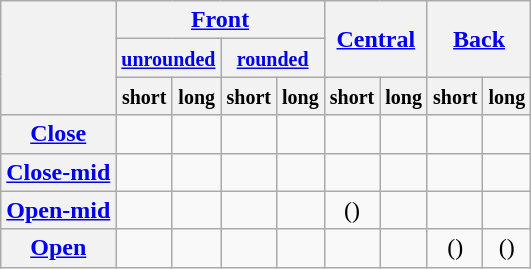<table class="wikitable" style="text-align:center">
<tr>
<th rowspan="3"></th>
<th colspan="4"><a href='#'>Front</a></th>
<th colspan="2" rowspan="2"><a href='#'>Central</a></th>
<th colspan="2" rowspan="2"><a href='#'>Back</a></th>
</tr>
<tr class="small">
<th colspan="2"><a href='#'><small>unrounded</small></a></th>
<th colspan="2"><a href='#'><small>rounded</small></a></th>
</tr>
<tr>
<th><small>short</small></th>
<th><small>long</small></th>
<th><small>short</small></th>
<th><small>long</small></th>
<th><small>short</small></th>
<th><small>long</small></th>
<th><small>short</small></th>
<th><small>long</small></th>
</tr>
<tr>
<th><a href='#'>Close</a></th>
<td></td>
<td></td>
<td></td>
<td></td>
<td></td>
<td></td>
<td></td>
<td></td>
</tr>
<tr>
<th><a href='#'>Close-mid</a></th>
<td></td>
<td></td>
<td></td>
<td></td>
<td></td>
<td></td>
<td></td>
<td></td>
</tr>
<tr>
<th><a href='#'>Open-mid</a></th>
<td></td>
<td></td>
<td></td>
<td></td>
<td>()</td>
<td></td>
<td></td>
<td></td>
</tr>
<tr>
<th><a href='#'>Open</a></th>
<td></td>
<td></td>
<td></td>
<td></td>
<td></td>
<td></td>
<td>()</td>
<td>()</td>
</tr>
</table>
